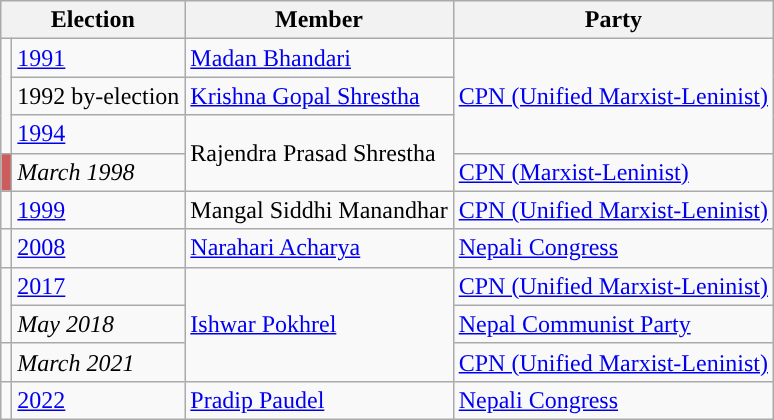<table class="wikitable">
<tr>
<th colspan="2">Election</th>
<th>Member</th>
<th>Party</th>
</tr>
<tr>
<td rowspan="3" style="background-color:"></td>
<td><a href='#'>1991</a></td>
<td><a href='#'>Madan Bhandari</a></td>
<td rowspan="3"><a href='#'>CPN (Unified Marxist-Leninist)</a></td>
</tr>
<tr>
<td>1992 by-election</td>
<td><a href='#'>Krishna Gopal Shrestha</a></td>
</tr>
<tr>
<td><a href='#'>1994</a></td>
<td rowspan="2">Rajendra Prasad Shrestha</td>
</tr>
<tr>
<td style="background-color:indianred"></td>
<td><em>March 1998</em></td>
<td><a href='#'>CPN (Marxist-Leninist)</a></td>
</tr>
<tr>
<td style="background-color:"></td>
<td><a href='#'>1999</a></td>
<td>Mangal Siddhi Manandhar</td>
<td><a href='#'>CPN (Unified Marxist-Leninist)</a></td>
</tr>
<tr>
<td style="background-color:"></td>
<td><a href='#'>2008</a></td>
<td><a href='#'>Narahari Acharya</a></td>
<td><a href='#'>Nepali Congress</a></td>
</tr>
<tr>
<td rowspan="2" style="background-color:"></td>
<td><a href='#'>2017</a></td>
<td rowspan="3"><a href='#'>Ishwar Pokhrel</a></td>
<td><a href='#'>CPN (Unified Marxist-Leninist)</a></td>
</tr>
<tr>
<td><em>May 2018</em></td>
<td><a href='#'>Nepal Communist Party</a></td>
</tr>
<tr>
<td style="background-color:"></td>
<td><em>March 2021</em></td>
<td><a href='#'>CPN (Unified Marxist-Leninist)</a></td>
</tr>
<tr>
<td style="background-color:"></td>
<td><a href='#'>2022</a></td>
<td><a href='#'>Pradip Paudel</a></td>
<td><a href='#'>Nepali Congress</a></td>
</tr>
</table>
